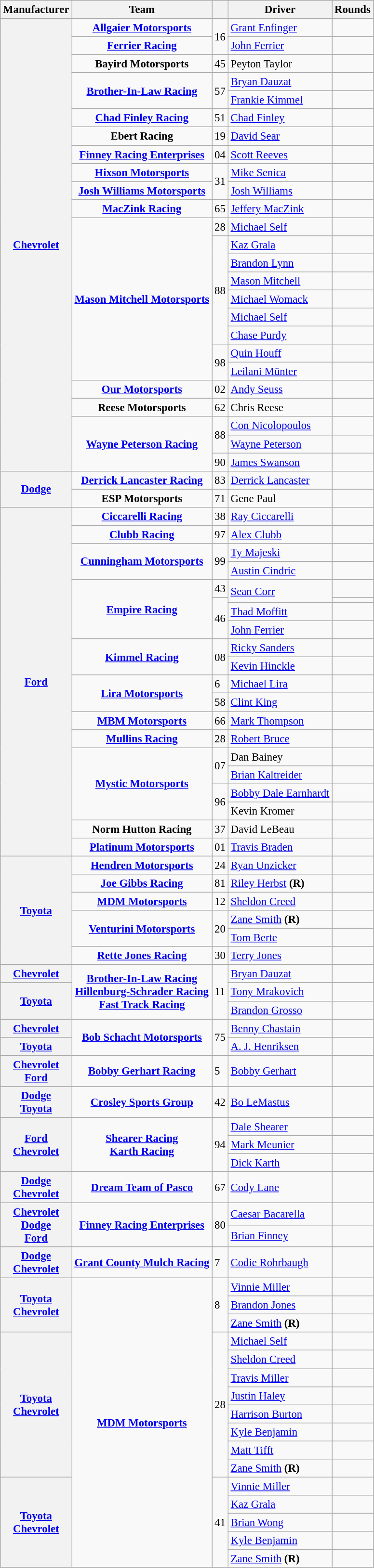<table class="wikitable" style="font-size: 95%;">
<tr>
<th>Manufacturer</th>
<th>Team</th>
<th></th>
<th>Driver</th>
<th>Rounds</th>
</tr>
<tr>
<th rowspan=25><a href='#'>Chevrolet</a></th>
<td style="text-align:center;"><strong><a href='#'>Allgaier Motorsports</a></strong></td>
<td rowspan=2>16</td>
<td><a href='#'>Grant Enfinger</a></td>
<td></td>
</tr>
<tr>
<td style="text-align:center;"><strong><a href='#'>Ferrier Racing</a></strong></td>
<td><a href='#'>John Ferrier</a></td>
<td></td>
</tr>
<tr>
<td style="text-align:center;"><strong>Bayird Motorsports</strong></td>
<td>45</td>
<td>Peyton Taylor</td>
<td></td>
</tr>
<tr>
<td rowspan=2 style="text-align:center;"><strong><a href='#'>Brother-In-Law Racing</a></strong></td>
<td rowspan=2>57</td>
<td><a href='#'>Bryan Dauzat</a></td>
<td></td>
</tr>
<tr>
<td><a href='#'>Frankie Kimmel</a></td>
<td></td>
</tr>
<tr>
<td style="text-align:center;"><strong><a href='#'>Chad Finley Racing</a></strong></td>
<td>51</td>
<td><a href='#'>Chad Finley</a></td>
<td></td>
</tr>
<tr>
<td style="text-align:center;"><strong>Ebert Racing</strong></td>
<td>19</td>
<td><a href='#'>David Sear</a></td>
<td></td>
</tr>
<tr>
<td style="text-align:center;"><strong><a href='#'>Finney Racing Enterprises</a></strong></td>
<td>04</td>
<td><a href='#'>Scott Reeves</a></td>
<td></td>
</tr>
<tr>
<td style="text-align:center;"><strong><a href='#'>Hixson Motorsports</a></strong></td>
<td rowspan=2>31</td>
<td><a href='#'>Mike Senica</a></td>
<td></td>
</tr>
<tr>
<td style="text-align:center;"><strong><a href='#'>Josh Williams Motorsports</a></strong></td>
<td><a href='#'>Josh Williams</a></td>
<td></td>
</tr>
<tr>
<td style="text-align:center;"><strong><a href='#'>MacZink Racing</a></strong></td>
<td>65</td>
<td><a href='#'>Jeffery MacZink</a></td>
<td></td>
</tr>
<tr>
<td rowspan=9 style="text-align:center;"><strong><a href='#'>Mason Mitchell Motorsports</a></strong></td>
<td>28</td>
<td><a href='#'>Michael Self</a> </td>
<td></td>
</tr>
<tr>
<td rowspan=6>88</td>
<td><a href='#'>Kaz Grala</a></td>
<td></td>
</tr>
<tr>
<td><a href='#'>Brandon Lynn</a></td>
<td></td>
</tr>
<tr>
<td><a href='#'>Mason Mitchell</a></td>
<td></td>
</tr>
<tr>
<td><a href='#'>Michael Womack</a></td>
<td></td>
</tr>
<tr>
<td><a href='#'>Michael Self</a></td>
<td></td>
</tr>
<tr>
<td><a href='#'>Chase Purdy</a></td>
<td></td>
</tr>
<tr>
<td rowspan=2>98</td>
<td><a href='#'>Quin Houff</a></td>
<td></td>
</tr>
<tr>
<td><a href='#'>Leilani Münter</a> </td>
<td></td>
</tr>
<tr>
<td style="text-align:center;"><strong><a href='#'>Our Motorsports</a></strong></td>
<td>02</td>
<td><a href='#'>Andy Seuss</a></td>
<td></td>
</tr>
<tr>
<td style="text-align:center;"><strong>Reese Motorsports</strong></td>
<td>62</td>
<td>Chris Reese</td>
<td></td>
</tr>
<tr>
<td rowspan=3 style="text-align:center;"><strong><a href='#'>Wayne Peterson Racing</a></strong></td>
<td rowspan=2>88</td>
<td><a href='#'>Con Nicolopoulos</a> </td>
<td></td>
</tr>
<tr>
<td><a href='#'>Wayne Peterson</a></td>
<td></td>
</tr>
<tr>
<td>90</td>
<td><a href='#'>James Swanson</a></td>
<td></td>
</tr>
<tr>
<th rowspan=2><a href='#'>Dodge</a></th>
<td style="text-align:center;"><strong><a href='#'>Derrick Lancaster Racing</a></strong></td>
<td>83</td>
<td><a href='#'>Derrick Lancaster</a></td>
<td></td>
</tr>
<tr>
<td style="text-align:center;"><strong>ESP Motorsports</strong></td>
<td>71</td>
<td>Gene Paul</td>
<td></td>
</tr>
<tr>
<th rowspan=20><a href='#'>Ford</a></th>
<td style="text-align:center;"><strong><a href='#'>Ciccarelli Racing</a></strong></td>
<td>38</td>
<td><a href='#'>Ray Ciccarelli</a></td>
<td></td>
</tr>
<tr>
<td style="text-align:center;"><strong><a href='#'>Clubb Racing</a></strong></td>
<td>97</td>
<td><a href='#'>Alex Clubb</a></td>
<td></td>
</tr>
<tr>
<td rowspan=2 style="text-align:center;"><strong><a href='#'>Cunningham Motorsports</a></strong></td>
<td rowspan=2>99</td>
<td><a href='#'>Ty Majeski</a></td>
<td></td>
</tr>
<tr>
<td><a href='#'>Austin Cindric</a></td>
<td></td>
</tr>
<tr>
<td rowspan=4 style="text-align:center;"><strong><a href='#'>Empire Racing</a></strong></td>
<td>43</td>
<td rowspan=2><a href='#'>Sean Corr</a></td>
<td></td>
</tr>
<tr>
<td rowspan=3>46</td>
<td></td>
</tr>
<tr>
<td><a href='#'>Thad Moffitt</a></td>
<td></td>
</tr>
<tr>
<td><a href='#'>John Ferrier</a></td>
<td></td>
</tr>
<tr>
<td rowspan=2 style="text-align:center;"><strong><a href='#'>Kimmel Racing</a></strong></td>
<td rowspan=2>08</td>
<td><a href='#'>Ricky Sanders</a></td>
<td></td>
</tr>
<tr>
<td><a href='#'>Kevin Hinckle</a></td>
<td></td>
</tr>
<tr>
<td rowspan=2 style="text-align:center;"><strong><a href='#'>Lira Motorsports</a></strong></td>
<td>6</td>
<td><a href='#'>Michael Lira</a> </td>
<td></td>
</tr>
<tr>
<td>58</td>
<td><a href='#'>Clint King</a></td>
<td></td>
</tr>
<tr>
<td style="text-align:center;"><strong><a href='#'>MBM Motorsports</a></strong></td>
<td>66</td>
<td><a href='#'>Mark Thompson</a></td>
<td></td>
</tr>
<tr>
<td style="text-align:center;"><strong><a href='#'>Mullins Racing</a></strong></td>
<td>28</td>
<td><a href='#'>Robert Bruce</a> </td>
<td></td>
</tr>
<tr>
<td rowspan=4 style="text-align:center;"><strong><a href='#'>Mystic Motorsports</a></strong></td>
<td rowspan=2>07</td>
<td>Dan Bainey</td>
<td></td>
</tr>
<tr>
<td><a href='#'>Brian Kaltreider</a></td>
<td></td>
</tr>
<tr>
<td rowspan=2>96</td>
<td><a href='#'>Bobby Dale Earnhardt</a></td>
<td></td>
</tr>
<tr>
<td>Kevin Kromer</td>
<td></td>
</tr>
<tr>
<td style="text-align:center;"><strong>Norm Hutton Racing</strong></td>
<td>37</td>
<td>David LeBeau</td>
<td></td>
</tr>
<tr>
<td style="text-align:center;"><strong><a href='#'>Platinum Motorsports</a></strong></td>
<td>01</td>
<td><a href='#'>Travis Braden</a></td>
<td></td>
</tr>
<tr>
<th rowspan=6><a href='#'>Toyota</a></th>
<td style="text-align:center;"><strong><a href='#'>Hendren Motorsports</a></strong></td>
<td>24</td>
<td><a href='#'>Ryan Unzicker</a></td>
<td></td>
</tr>
<tr>
<td style="text-align:center;"><strong><a href='#'>Joe Gibbs Racing</a></strong></td>
<td>81</td>
<td><a href='#'>Riley Herbst</a> <strong>(R)</strong></td>
<td></td>
</tr>
<tr>
<td style="text-align:center;"><strong><a href='#'>MDM Motorsports</a></strong></td>
<td>12</td>
<td><a href='#'>Sheldon Creed</a></td>
<td></td>
</tr>
<tr>
<td rowspan=2 style="text-align:center;"><strong><a href='#'>Venturini Motorsports</a></strong></td>
<td rowspan=2>20</td>
<td><a href='#'>Zane Smith</a> <strong>(R)</strong></td>
<td></td>
</tr>
<tr>
<td><a href='#'>Tom Berte</a></td>
<td></td>
</tr>
<tr>
<td style="text-align:center;"><strong><a href='#'>Rette Jones Racing</a></strong></td>
<td>30</td>
<td><a href='#'>Terry Jones</a></td>
<td></td>
</tr>
<tr>
<th><a href='#'>Chevrolet</a></th>
<td rowspan=3 style="text-align:center;"><strong><a href='#'>Brother-In-Law Racing</a></strong> <small></small> <br> <strong><a href='#'>Hillenburg-Schrader Racing</a></strong> <small></small> <br> <strong><a href='#'>Fast Track Racing</a></strong> <small></small></td>
<td rowspan=3>11</td>
<td><a href='#'>Bryan Dauzat</a> </td>
<td></td>
</tr>
<tr>
<th rowspan=2><a href='#'>Toyota</a></th>
<td><a href='#'>Tony Mrakovich</a></td>
<td></td>
</tr>
<tr>
<td><a href='#'>Brandon Grosso</a></td>
<td></td>
</tr>
<tr>
<th><a href='#'>Chevrolet</a></th>
<td rowspan=2 style="text-align:center;"><strong><a href='#'>Bob Schacht Motorsports</a></strong></td>
<td rowspan=2>75</td>
<td><a href='#'>Benny Chastain</a></td>
<td></td>
</tr>
<tr>
<th><a href='#'>Toyota</a></th>
<td><a href='#'>A. J. Henriksen</a></td>
<td></td>
</tr>
<tr>
<th><a href='#'>Chevrolet</a> <small></small> <br> <a href='#'>Ford</a> <small></small></th>
<td style="text-align:center;"><strong><a href='#'>Bobby Gerhart Racing</a></strong></td>
<td>5</td>
<td><a href='#'>Bobby Gerhart</a></td>
<td></td>
</tr>
<tr>
<th><a href='#'>Dodge</a> <small></small> <br> <a href='#'>Toyota</a> <small></small></th>
<td style="text-align:center;"><strong><a href='#'>Crosley Sports Group</a></strong></td>
<td>42</td>
<td><a href='#'>Bo LeMastus</a></td>
<td></td>
</tr>
<tr>
<th rowspan=3><a href='#'>Ford</a> <small></small> <br> <a href='#'>Chevrolet</a> <small></small></th>
<td rowspan=3 style="text-align:center;"><strong><a href='#'>Shearer Racing</a></strong> <small></small>  <br> <strong><a href='#'>Karth Racing</a></strong> <small></small></td>
<td rowspan=3>94</td>
<td><a href='#'>Dale Shearer</a></td>
<td></td>
</tr>
<tr>
<td><a href='#'>Mark Meunier</a></td>
<td></td>
</tr>
<tr>
<td><a href='#'>Dick Karth</a> </td>
<td></td>
</tr>
<tr>
<th><a href='#'>Dodge</a> <small></small> <br> <a href='#'>Chevrolet</a> <small></small></th>
<td style="text-align:center;"><strong><a href='#'>Dream Team of Pasco</a></strong></td>
<td>67</td>
<td><a href='#'>Cody Lane</a></td>
<td></td>
</tr>
<tr>
<th rowspan=2><a href='#'>Chevrolet</a> <small></small> <br> <a href='#'>Dodge</a> <small></small> <br> <a href='#'>Ford</a> <small></small></th>
<td rowspan=2 style="text-align:center;"><strong><a href='#'>Finney Racing Enterprises</a></strong></td>
<td rowspan=2>80</td>
<td><a href='#'>Caesar Bacarella</a></td>
<td></td>
</tr>
<tr>
<td><a href='#'>Brian Finney</a></td>
<td></td>
</tr>
<tr>
<th><a href='#'>Dodge</a> <small></small> <br> <a href='#'>Chevrolet</a> <small></small></th>
<td style="text-align:center;"><strong><a href='#'>Grant County Mulch Racing</a></strong></td>
<td>7</td>
<td><a href='#'>Codie Rohrbaugh</a></td>
<td></td>
</tr>
<tr>
<th rowspan=3><a href='#'>Toyota</a> <small></small> <br> <a href='#'>Chevrolet</a> <small></small></th>
<td rowspan=16 style="text-align:center;"><strong><a href='#'>MDM Motorsports</a></strong></td>
<td rowspan=3>8</td>
<td><a href='#'>Vinnie Miller</a></td>
<td></td>
</tr>
<tr>
<td><a href='#'>Brandon Jones</a></td>
<td></td>
</tr>
<tr>
<td><a href='#'>Zane Smith</a> <strong>(R)</strong></td>
<td></td>
</tr>
<tr>
<th rowspan=8><a href='#'>Toyota</a> <small></small> <br> <a href='#'>Chevrolet</a> <small></small></th>
<td rowspan=8>28</td>
<td><a href='#'>Michael Self</a></td>
<td></td>
</tr>
<tr>
<td><a href='#'>Sheldon Creed</a></td>
<td></td>
</tr>
<tr>
<td><a href='#'>Travis Miller</a></td>
<td></td>
</tr>
<tr>
<td><a href='#'>Justin Haley</a></td>
<td></td>
</tr>
<tr>
<td><a href='#'>Harrison Burton</a></td>
<td></td>
</tr>
<tr>
<td><a href='#'>Kyle Benjamin</a></td>
<td></td>
</tr>
<tr>
<td><a href='#'>Matt Tifft</a></td>
<td></td>
</tr>
<tr>
<td><a href='#'>Zane Smith</a> <strong>(R)</strong></td>
<td></td>
</tr>
<tr>
<th rowspan=5><a href='#'>Toyota</a> <small></small> <br> <a href='#'>Chevrolet</a> <small></small></th>
<td rowspan=5>41</td>
<td><a href='#'>Vinnie Miller</a></td>
<td></td>
</tr>
<tr>
<td><a href='#'>Kaz Grala</a></td>
<td></td>
</tr>
<tr>
<td><a href='#'>Brian Wong</a></td>
<td></td>
</tr>
<tr>
<td><a href='#'>Kyle Benjamin</a></td>
<td></td>
</tr>
<tr>
<td><a href='#'>Zane Smith</a> <strong>(R)</strong></td>
<td></td>
</tr>
</table>
